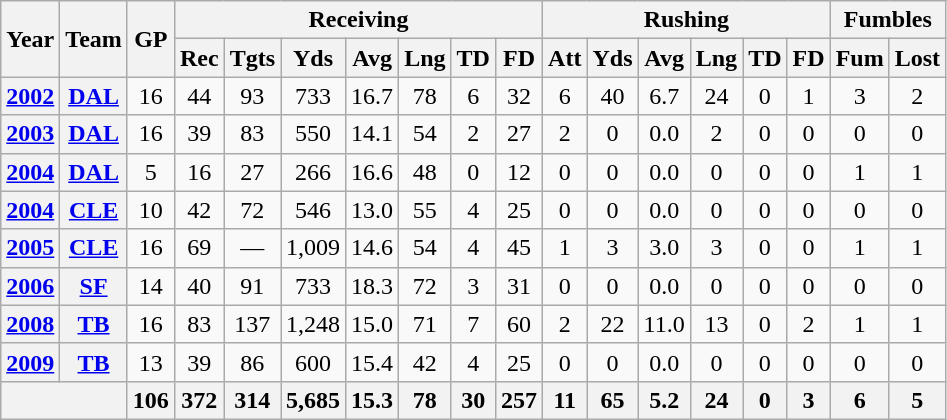<table class= "wikitable" style="text-align:center;">
<tr>
<th rowspan="2">Year</th>
<th rowspan="2">Team</th>
<th rowspan="2">GP</th>
<th colspan="7">Receiving</th>
<th colspan="6">Rushing</th>
<th colspan="2">Fumbles</th>
</tr>
<tr>
<th>Rec</th>
<th>Tgts</th>
<th>Yds</th>
<th>Avg</th>
<th>Lng</th>
<th>TD</th>
<th>FD</th>
<th>Att</th>
<th>Yds</th>
<th>Avg</th>
<th>Lng</th>
<th>TD</th>
<th>FD</th>
<th>Fum</th>
<th>Lost</th>
</tr>
<tr>
<th><a href='#'>2002</a></th>
<th><a href='#'>DAL</a></th>
<td>16</td>
<td>44</td>
<td>93</td>
<td>733</td>
<td>16.7</td>
<td>78</td>
<td>6</td>
<td>32</td>
<td>6</td>
<td>40</td>
<td>6.7</td>
<td>24</td>
<td>0</td>
<td>1</td>
<td>3</td>
<td>2</td>
</tr>
<tr>
<th><a href='#'>2003</a></th>
<th><a href='#'>DAL</a></th>
<td>16</td>
<td>39</td>
<td>83</td>
<td>550</td>
<td>14.1</td>
<td>54</td>
<td>2</td>
<td>27</td>
<td>2</td>
<td>0</td>
<td>0.0</td>
<td>2</td>
<td>0</td>
<td>0</td>
<td>0</td>
<td>0</td>
</tr>
<tr>
<th><a href='#'>2004</a></th>
<th><a href='#'>DAL</a></th>
<td>5</td>
<td>16</td>
<td>27</td>
<td>266</td>
<td>16.6</td>
<td>48</td>
<td>0</td>
<td>12</td>
<td>0</td>
<td>0</td>
<td>0.0</td>
<td>0</td>
<td>0</td>
<td>0</td>
<td>1</td>
<td>1</td>
</tr>
<tr>
<th><a href='#'>2004</a></th>
<th><a href='#'>CLE</a></th>
<td>10</td>
<td>42</td>
<td>72</td>
<td>546</td>
<td>13.0</td>
<td>55</td>
<td>4</td>
<td>25</td>
<td>0</td>
<td>0</td>
<td>0.0</td>
<td>0</td>
<td>0</td>
<td>0</td>
<td>0</td>
<td>0</td>
</tr>
<tr>
<th><a href='#'>2005</a></th>
<th><a href='#'>CLE</a></th>
<td>16</td>
<td>69</td>
<td>—</td>
<td>1,009</td>
<td>14.6</td>
<td>54</td>
<td>4</td>
<td>45</td>
<td>1</td>
<td>3</td>
<td>3.0</td>
<td>3</td>
<td>0</td>
<td>0</td>
<td>1</td>
<td>1</td>
</tr>
<tr>
<th><a href='#'>2006</a></th>
<th><a href='#'>SF</a></th>
<td>14</td>
<td>40</td>
<td>91</td>
<td>733</td>
<td>18.3</td>
<td>72</td>
<td>3</td>
<td>31</td>
<td>0</td>
<td>0</td>
<td>0.0</td>
<td>0</td>
<td>0</td>
<td>0</td>
<td>0</td>
<td>0</td>
</tr>
<tr>
<th><a href='#'>2008</a></th>
<th><a href='#'>TB</a></th>
<td>16</td>
<td>83</td>
<td>137</td>
<td>1,248</td>
<td>15.0</td>
<td>71</td>
<td>7</td>
<td>60</td>
<td>2</td>
<td>22</td>
<td>11.0</td>
<td>13</td>
<td>0</td>
<td>2</td>
<td>1</td>
<td>1</td>
</tr>
<tr>
<th><a href='#'>2009</a></th>
<th><a href='#'>TB</a></th>
<td>13</td>
<td>39</td>
<td>86</td>
<td>600</td>
<td>15.4</td>
<td>42</td>
<td>4</td>
<td>25</td>
<td>0</td>
<td>0</td>
<td>0.0</td>
<td>0</td>
<td>0</td>
<td>0</td>
<td>0</td>
<td>0</td>
</tr>
<tr>
<th colspan="2"></th>
<th>106</th>
<th>372</th>
<th>314</th>
<th>5,685</th>
<th>15.3</th>
<th>78</th>
<th>30</th>
<th>257</th>
<th>11</th>
<th>65</th>
<th>5.2</th>
<th>24</th>
<th>0</th>
<th>3</th>
<th>6</th>
<th>5</th>
</tr>
</table>
